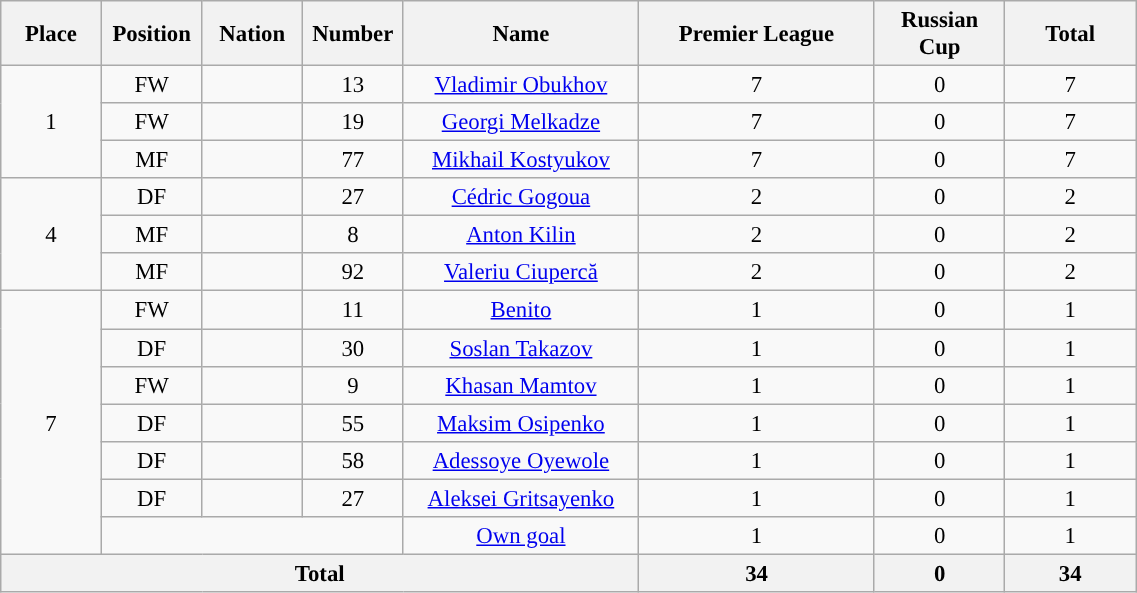<table class="wikitable" style="font-size: 95%; text-align: center;">
<tr>
<th width=60>Place</th>
<th width=60>Position</th>
<th width=60>Nation</th>
<th width=60>Number</th>
<th width=150>Name</th>
<th width=150>Premier League</th>
<th width=80>Russian Cup</th>
<th width=80>Total</th>
</tr>
<tr>
<td rowspan="3">1</td>
<td>FW</td>
<td></td>
<td>13</td>
<td><a href='#'>Vladimir Obukhov</a></td>
<td>7</td>
<td>0</td>
<td>7</td>
</tr>
<tr>
<td>FW</td>
<td></td>
<td>19</td>
<td><a href='#'>Georgi Melkadze</a></td>
<td>7</td>
<td>0</td>
<td>7</td>
</tr>
<tr>
<td>MF</td>
<td></td>
<td>77</td>
<td><a href='#'>Mikhail Kostyukov</a></td>
<td>7</td>
<td>0</td>
<td>7</td>
</tr>
<tr>
<td rowspan="3'">4</td>
<td>DF</td>
<td></td>
<td>27</td>
<td><a href='#'>Cédric Gogoua</a></td>
<td>2</td>
<td>0</td>
<td>2</td>
</tr>
<tr>
<td>MF</td>
<td></td>
<td>8</td>
<td><a href='#'>Anton Kilin</a></td>
<td>2</td>
<td>0</td>
<td>2</td>
</tr>
<tr>
<td>MF</td>
<td></td>
<td>92</td>
<td><a href='#'>Valeriu Ciupercă</a></td>
<td>2</td>
<td>0</td>
<td>2</td>
</tr>
<tr>
<td rowspan="7">7</td>
<td>FW</td>
<td></td>
<td>11</td>
<td><a href='#'>Benito</a></td>
<td>1</td>
<td>0</td>
<td>1</td>
</tr>
<tr>
<td>DF</td>
<td></td>
<td>30</td>
<td><a href='#'>Soslan Takazov</a></td>
<td>1</td>
<td>0</td>
<td>1</td>
</tr>
<tr>
<td>FW</td>
<td></td>
<td>9</td>
<td><a href='#'>Khasan Mamtov</a></td>
<td>1</td>
<td>0</td>
<td>1</td>
</tr>
<tr>
<td>DF</td>
<td></td>
<td>55</td>
<td><a href='#'>Maksim Osipenko</a></td>
<td>1</td>
<td>0</td>
<td>1</td>
</tr>
<tr>
<td>DF</td>
<td></td>
<td>58</td>
<td><a href='#'>Adessoye Oyewole</a></td>
<td>1</td>
<td>0</td>
<td>1</td>
</tr>
<tr>
<td>DF</td>
<td></td>
<td>27</td>
<td><a href='#'>Aleksei Gritsayenko</a></td>
<td>1</td>
<td>0</td>
<td>1</td>
</tr>
<tr>
<td colspan="3"></td>
<td><a href='#'>Own goal</a></td>
<td>1</td>
<td>0</td>
<td>1</td>
</tr>
<tr>
<th colspan=5>Total</th>
<th>34</th>
<th>0</th>
<th>34</th>
</tr>
</table>
